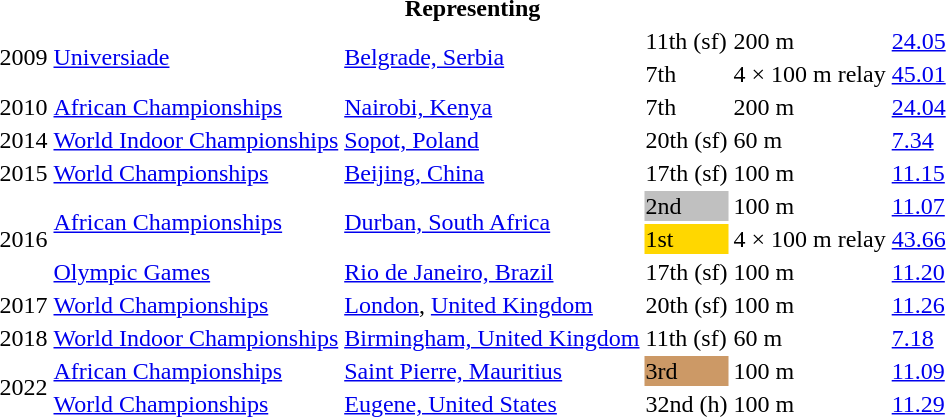<table>
<tr>
<th colspan="6">Representing </th>
</tr>
<tr>
<td rowspan=2>2009</td>
<td rowspan=2><a href='#'>Universiade</a></td>
<td rowspan=2><a href='#'>Belgrade, Serbia</a></td>
<td>11th (sf)</td>
<td>200 m</td>
<td><a href='#'>24.05</a></td>
</tr>
<tr>
<td>7th</td>
<td>4 × 100 m relay</td>
<td><a href='#'>45.01</a></td>
</tr>
<tr>
<td>2010</td>
<td><a href='#'>African Championships</a></td>
<td><a href='#'>Nairobi, Kenya</a></td>
<td>7th</td>
<td>200 m</td>
<td><a href='#'>24.04</a></td>
</tr>
<tr>
<td>2014</td>
<td><a href='#'>World Indoor Championships</a></td>
<td><a href='#'>Sopot, Poland</a></td>
<td>20th (sf)</td>
<td>60 m</td>
<td><a href='#'>7.34</a></td>
</tr>
<tr>
<td>2015</td>
<td><a href='#'>World Championships</a></td>
<td><a href='#'>Beijing, China</a></td>
<td>17th (sf)</td>
<td>100 m</td>
<td><a href='#'>11.15</a></td>
</tr>
<tr>
<td rowspan=3>2016</td>
<td rowspan=2><a href='#'>African Championships</a></td>
<td rowspan=2><a href='#'>Durban, South Africa</a></td>
<td bgcolor=silver>2nd</td>
<td>100 m</td>
<td><a href='#'>11.07</a></td>
</tr>
<tr>
<td bgcolor=gold>1st</td>
<td>4 × 100 m relay</td>
<td><a href='#'>43.66</a></td>
</tr>
<tr>
<td><a href='#'>Olympic Games</a></td>
<td><a href='#'>Rio de Janeiro, Brazil</a></td>
<td>17th (sf)</td>
<td>100 m</td>
<td><a href='#'>11.20</a></td>
</tr>
<tr>
<td>2017</td>
<td><a href='#'>World Championships</a></td>
<td><a href='#'>London</a>, <a href='#'>United Kingdom</a></td>
<td>20th (sf)</td>
<td>100 m</td>
<td><a href='#'>11.26</a></td>
</tr>
<tr>
<td>2018</td>
<td><a href='#'>World Indoor Championships</a></td>
<td><a href='#'>Birmingham, United Kingdom</a></td>
<td>11th (sf)</td>
<td>60 m</td>
<td><a href='#'>7.18</a></td>
</tr>
<tr>
<td rowspan=2>2022</td>
<td><a href='#'>African Championships</a></td>
<td><a href='#'>Saint Pierre, Mauritius</a></td>
<td bgcolor=cc9966>3rd</td>
<td>100 m</td>
<td><a href='#'>11.09</a></td>
</tr>
<tr>
<td><a href='#'>World Championships</a></td>
<td><a href='#'>Eugene, United States</a></td>
<td>32nd (h)</td>
<td>100 m</td>
<td><a href='#'>11.29</a></td>
</tr>
</table>
